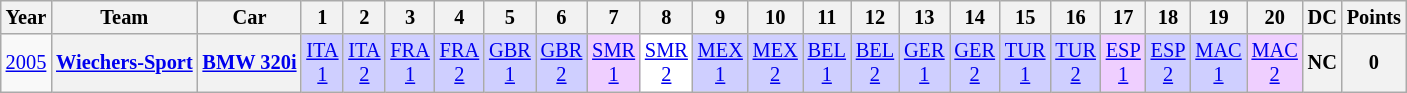<table class="wikitable" style="text-align:center; font-size:85%">
<tr>
<th>Year</th>
<th>Team</th>
<th>Car</th>
<th>1</th>
<th>2</th>
<th>3</th>
<th>4</th>
<th>5</th>
<th>6</th>
<th>7</th>
<th>8</th>
<th>9</th>
<th>10</th>
<th>11</th>
<th>12</th>
<th>13</th>
<th>14</th>
<th>15</th>
<th>16</th>
<th>17</th>
<th>18</th>
<th>19</th>
<th>20</th>
<th>DC</th>
<th>Points</th>
</tr>
<tr>
<td><a href='#'>2005</a></td>
<th><a href='#'>Wiechers-Sport</a></th>
<th><a href='#'>BMW 320i</a></th>
<td style="background:#cfcfff;"><a href='#'>ITA<br>1</a><br></td>
<td style="background:#cfcfff;"><a href='#'>ITA<br>2</a><br></td>
<td style="background:#cfcfff;"><a href='#'>FRA<br>1</a><br></td>
<td style="background:#cfcfff;"><a href='#'>FRA<br>2</a><br></td>
<td style="background:#cfcfff;"><a href='#'>GBR<br>1</a><br></td>
<td style="background:#cfcfff;"><a href='#'>GBR<br>2</a><br></td>
<td style="background:#efcfff;"><a href='#'>SMR<br>1</a><br></td>
<td style="background:#ffffff;"><a href='#'>SMR<br>2</a><br></td>
<td style="background:#cfcfff;"><a href='#'>MEX<br>1</a><br></td>
<td style="background:#cfcfff;"><a href='#'>MEX<br>2</a><br></td>
<td style="background:#cfcfff;"><a href='#'>BEL<br>1</a><br></td>
<td style="background:#cfcfff;"><a href='#'>BEL<br>2</a><br></td>
<td style="background:#cfcfff;"><a href='#'>GER<br>1</a><br></td>
<td style="background:#cfcfff;"><a href='#'>GER<br>2</a><br></td>
<td style="background:#cfcfff;"><a href='#'>TUR<br>1</a><br></td>
<td style="background:#cfcfff;"><a href='#'>TUR<br>2</a><br></td>
<td style="background:#efcfff;"><a href='#'>ESP<br>1</a><br></td>
<td style="background:#cfcfff;"><a href='#'>ESP<br>2</a><br></td>
<td style="background:#cfcfff;"><a href='#'>MAC<br>1</a><br></td>
<td style="background:#efcfff;"><a href='#'>MAC<br>2</a><br></td>
<th>NC</th>
<th>0</th>
</tr>
</table>
